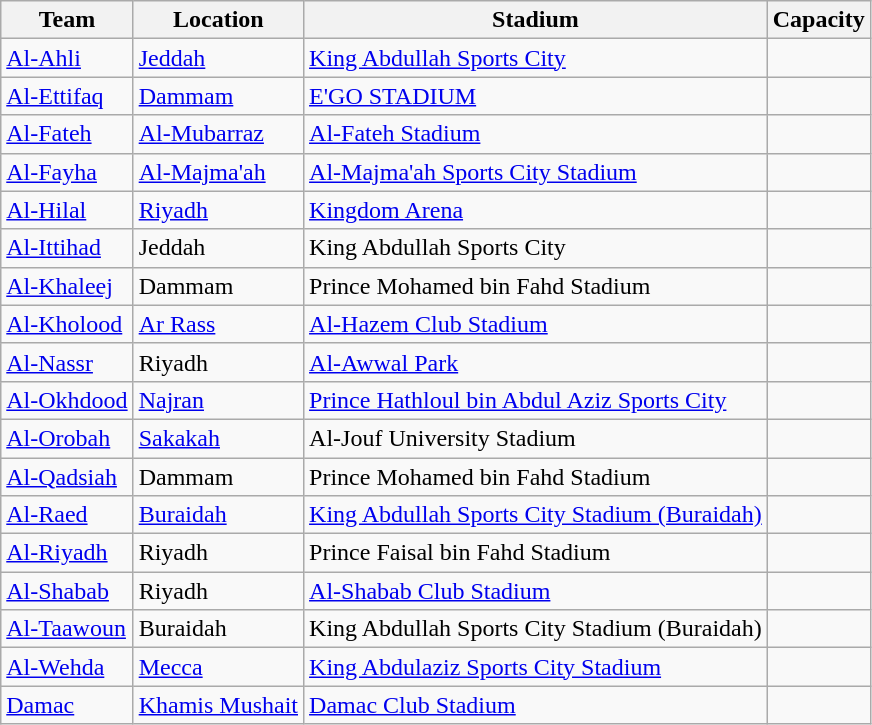<table class="wikitable sortable">
<tr>
<th>Team</th>
<th>Location</th>
<th>Stadium</th>
<th>Capacity</th>
</tr>
<tr>
<td><a href='#'>Al-Ahli</a></td>
<td><a href='#'>Jeddah</a></td>
<td><a href='#'>King Abdullah Sports City</a></td>
<td style="text-align:center"></td>
</tr>
<tr>
<td><a href='#'>Al-Ettifaq</a></td>
<td><a href='#'>Dammam</a></td>
<td><a href='#'>E'GO STADIUM</a></td>
<td style="text-align:center"></td>
</tr>
<tr>
<td><a href='#'>Al-Fateh</a></td>
<td><a href='#'>Al-Mubarraz</a></td>
<td><a href='#'>Al-Fateh Stadium</a></td>
<td style="text-align:center"></td>
</tr>
<tr>
<td><a href='#'>Al-Fayha</a></td>
<td><a href='#'>Al-Majma'ah</a></td>
<td><a href='#'>Al-Majma'ah Sports City Stadium</a></td>
<td style="text-align:center"></td>
</tr>
<tr>
<td><a href='#'>Al-Hilal</a></td>
<td><a href='#'>Riyadh</a></td>
<td><a href='#'>Kingdom Arena</a></td>
<td style="text-align:center"></td>
</tr>
<tr>
<td><a href='#'>Al-Ittihad</a></td>
<td>Jeddah</td>
<td>King Abdullah Sports City</td>
<td style="text-align:center"></td>
</tr>
<tr>
<td><a href='#'>Al-Khaleej</a></td>
<td>Dammam</td>
<td>Prince Mohamed bin Fahd Stadium</td>
<td style="text-align:center"></td>
</tr>
<tr>
<td><a href='#'>Al-Kholood</a></td>
<td><a href='#'>Ar Rass</a></td>
<td><a href='#'>Al-Hazem Club Stadium</a></td>
<td style="text-align:center"></td>
</tr>
<tr>
<td><a href='#'>Al-Nassr</a></td>
<td>Riyadh</td>
<td><a href='#'>Al-Awwal Park</a></td>
<td style="text-align:center"></td>
</tr>
<tr>
<td><a href='#'>Al-Okhdood</a></td>
<td><a href='#'>Najran</a></td>
<td><a href='#'>Prince Hathloul bin Abdul Aziz Sports City</a></td>
<td style="text-align:center"></td>
</tr>
<tr>
<td><a href='#'>Al-Orobah</a></td>
<td><a href='#'>Sakakah</a></td>
<td>Al-Jouf University Stadium</td>
<td style="text-align:center"></td>
</tr>
<tr>
<td><a href='#'>Al-Qadsiah</a></td>
<td>Dammam</td>
<td>Prince Mohamed bin Fahd Stadium</td>
<td style="text-align:center"></td>
</tr>
<tr>
<td><a href='#'>Al-Raed</a></td>
<td><a href='#'>Buraidah</a></td>
<td><a href='#'>King Abdullah Sports City Stadium (Buraidah)</a></td>
<td style="text-align:center"></td>
</tr>
<tr>
<td><a href='#'>Al-Riyadh</a></td>
<td>Riyadh</td>
<td>Prince Faisal bin Fahd Stadium</td>
<td style="text-align:center"></td>
</tr>
<tr>
<td><a href='#'>Al-Shabab</a></td>
<td>Riyadh</td>
<td><a href='#'>Al-Shabab Club Stadium</a></td>
<td style="text-align:center"></td>
</tr>
<tr>
<td><a href='#'>Al-Taawoun</a></td>
<td>Buraidah</td>
<td>King Abdullah Sports City Stadium (Buraidah)</td>
<td style="text-align:center"></td>
</tr>
<tr>
<td><a href='#'>Al-Wehda</a></td>
<td><a href='#'>Mecca</a></td>
<td><a href='#'> King Abdulaziz Sports City Stadium</a></td>
<td style="text-align:center"></td>
</tr>
<tr>
<td><a href='#'>Damac</a></td>
<td><a href='#'>Khamis Mushait</a></td>
<td><a href='#'>Damac Club Stadium</a></td>
<td style="text-align:center"></td>
</tr>
</table>
